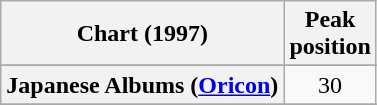<table class="wikitable sortable plainrowheaders">
<tr>
<th>Chart (1997)</th>
<th>Peak<br>position</th>
</tr>
<tr>
</tr>
<tr>
</tr>
<tr>
</tr>
<tr>
</tr>
<tr>
<th scope="row">Japanese Albums (<a href='#'>Oricon</a>)</th>
<td align="center">30</td>
</tr>
<tr>
</tr>
<tr>
</tr>
<tr>
</tr>
<tr>
</tr>
</table>
